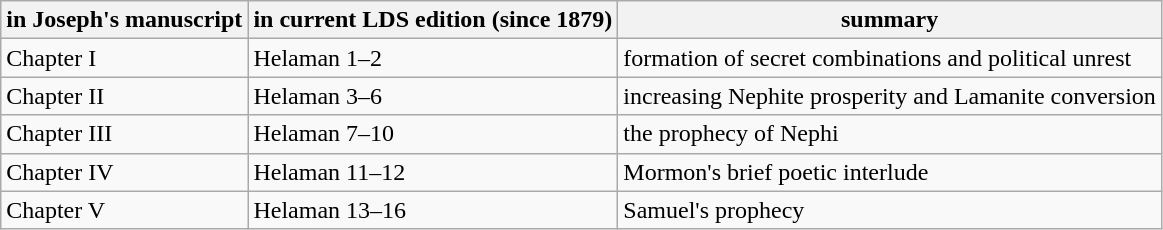<table class="wikitable">
<tr>
<th>in Joseph's manuscript</th>
<th>in current LDS edition (since 1879)</th>
<th>summary</th>
</tr>
<tr>
<td>Chapter I</td>
<td>Helaman 1–2</td>
<td>formation of secret combinations and political unrest</td>
</tr>
<tr>
<td>Chapter II</td>
<td>Helaman 3–6</td>
<td>increasing Nephite prosperity and Lamanite conversion</td>
</tr>
<tr>
<td>Chapter III</td>
<td>Helaman 7–10</td>
<td>the prophecy of Nephi</td>
</tr>
<tr>
<td>Chapter IV</td>
<td>Helaman 11–12</td>
<td>Mormon's brief poetic interlude</td>
</tr>
<tr>
<td>Chapter V</td>
<td>Helaman 13–16</td>
<td>Samuel's prophecy</td>
</tr>
</table>
